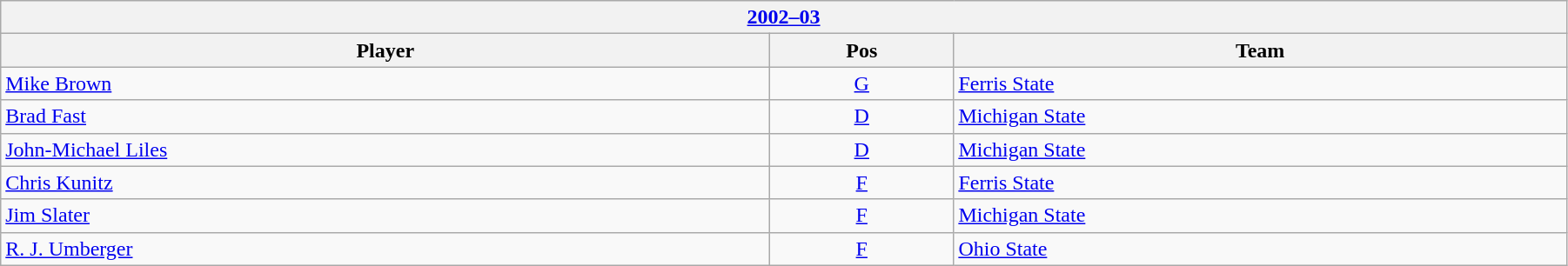<table class="wikitable" width=95%>
<tr>
<th colspan=3><a href='#'>2002–03</a></th>
</tr>
<tr>
<th>Player</th>
<th>Pos</th>
<th>Team</th>
</tr>
<tr>
<td><a href='#'>Mike Brown</a></td>
<td style="text-align:center;"><a href='#'>G</a></td>
<td><a href='#'>Ferris State</a></td>
</tr>
<tr>
<td><a href='#'>Brad Fast</a></td>
<td style="text-align:center;"><a href='#'>D</a></td>
<td><a href='#'>Michigan State</a></td>
</tr>
<tr>
<td><a href='#'>John-Michael Liles</a></td>
<td style="text-align:center;"><a href='#'>D</a></td>
<td><a href='#'>Michigan State</a></td>
</tr>
<tr>
<td><a href='#'>Chris Kunitz</a></td>
<td style="text-align:center;"><a href='#'>F</a></td>
<td><a href='#'>Ferris State</a></td>
</tr>
<tr>
<td><a href='#'>Jim Slater</a></td>
<td style="text-align:center;"><a href='#'>F</a></td>
<td><a href='#'>Michigan State</a></td>
</tr>
<tr>
<td><a href='#'>R. J. Umberger</a></td>
<td style="text-align:center;"><a href='#'>F</a></td>
<td><a href='#'>Ohio State</a></td>
</tr>
</table>
